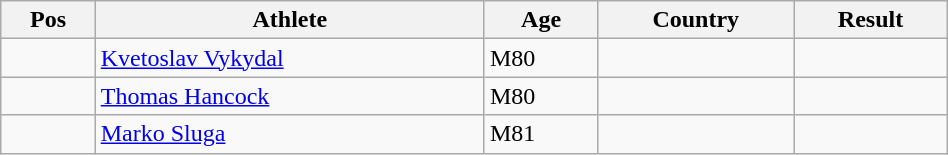<table class="wikitable"  style="text-align:center; width:50%;">
<tr>
<th>Pos</th>
<th>Athlete</th>
<th>Age</th>
<th>Country</th>
<th>Result</th>
</tr>
<tr>
<td align=center></td>
<td align=left><a href='#'>Kvetoslav Vykydal</a></td>
<td align=left>M80</td>
<td align=left></td>
<td></td>
</tr>
<tr>
<td align=center></td>
<td align=left><a href='#'>Thomas Hancock</a></td>
<td align=left>M80</td>
<td align=left></td>
<td></td>
</tr>
<tr>
<td align=center></td>
<td align=left><a href='#'>Marko Sluga</a></td>
<td align=left>M81</td>
<td align=left></td>
<td></td>
</tr>
</table>
